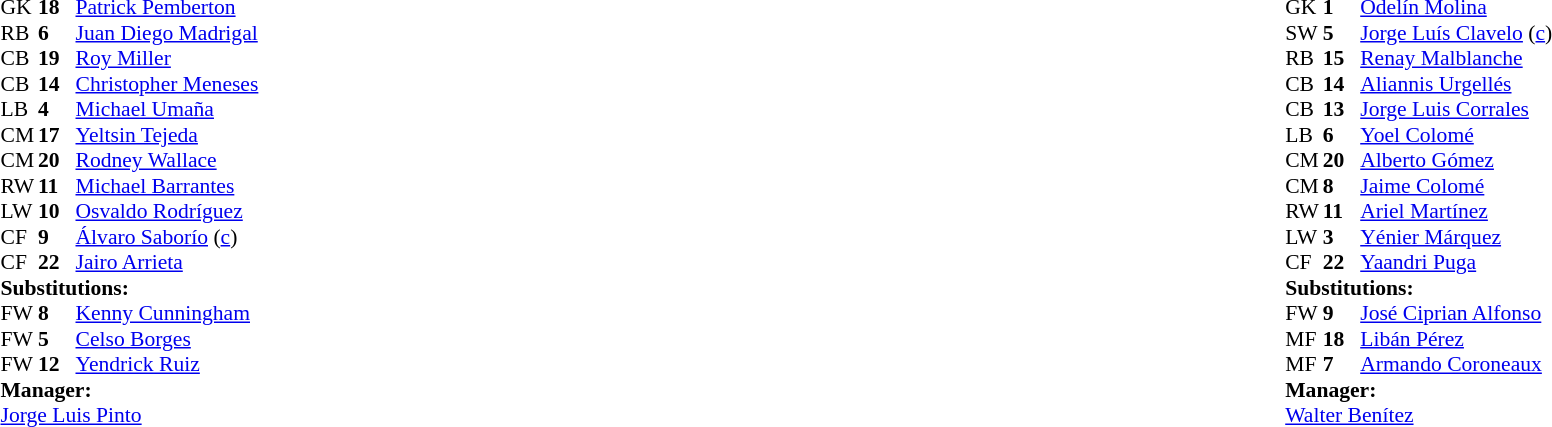<table width="100%">
<tr>
<td valign="top" width="50%"><br><table style="font-size: 90%" cellspacing="0" cellpadding="0">
<tr>
<th width="25"></th>
<th width="25"></th>
</tr>
<tr>
<td>GK</td>
<td><strong>18</strong></td>
<td><a href='#'>Patrick Pemberton</a></td>
</tr>
<tr>
<td>RB</td>
<td><strong>6</strong></td>
<td><a href='#'>Juan Diego Madrigal</a></td>
</tr>
<tr>
<td>CB</td>
<td><strong>19</strong></td>
<td><a href='#'>Roy Miller</a></td>
</tr>
<tr>
<td>CB</td>
<td><strong>14</strong></td>
<td><a href='#'>Christopher Meneses</a></td>
</tr>
<tr>
<td>LB</td>
<td><strong>4</strong></td>
<td><a href='#'>Michael Umaña</a></td>
</tr>
<tr>
<td>CM</td>
<td><strong>17</strong></td>
<td><a href='#'>Yeltsin Tejeda</a></td>
</tr>
<tr>
<td>CM</td>
<td><strong>20</strong></td>
<td><a href='#'>Rodney Wallace</a></td>
<td></td>
<td></td>
</tr>
<tr>
<td>RW</td>
<td><strong>11</strong></td>
<td><a href='#'>Michael Barrantes</a></td>
</tr>
<tr>
<td>LW</td>
<td><strong>10</strong></td>
<td><a href='#'>Osvaldo Rodríguez</a></td>
<td></td>
<td></td>
</tr>
<tr>
<td>CF</td>
<td><strong>9</strong></td>
<td><a href='#'>Álvaro Saborío</a> (<a href='#'>c</a>)</td>
<td></td>
<td></td>
</tr>
<tr>
<td>CF</td>
<td><strong>22</strong></td>
<td><a href='#'>Jairo Arrieta</a></td>
</tr>
<tr>
<td colspan=3><strong>Substitutions:</strong></td>
</tr>
<tr>
<td>FW</td>
<td><strong>8</strong></td>
<td><a href='#'>Kenny Cunningham</a></td>
<td></td>
<td></td>
</tr>
<tr>
<td>FW</td>
<td><strong>5</strong></td>
<td><a href='#'>Celso Borges</a></td>
<td></td>
<td></td>
</tr>
<tr>
<td>FW</td>
<td><strong>12</strong></td>
<td><a href='#'>Yendrick Ruiz</a></td>
<td></td>
<td></td>
</tr>
<tr>
<td colspan=3><strong>Manager:</strong></td>
</tr>
<tr>
<td colspan=3> <a href='#'>Jorge Luis Pinto</a></td>
</tr>
</table>
</td>
<td valign="top"></td>
<td valign="top" width="50%"><br><table style="font-size: 90%" cellspacing="0" cellpadding="0" align="center">
<tr>
<th width=25></th>
<th width=25></th>
</tr>
<tr>
<td>GK</td>
<td><strong>1</strong></td>
<td><a href='#'>Odelín Molina</a></td>
</tr>
<tr>
<td>SW</td>
<td><strong>5</strong></td>
<td><a href='#'>Jorge Luís Clavelo</a> (<a href='#'>c</a>)</td>
</tr>
<tr>
<td>RB</td>
<td><strong>15</strong></td>
<td><a href='#'>Renay Malblanche</a></td>
</tr>
<tr>
<td>CB</td>
<td><strong>14</strong></td>
<td><a href='#'>Aliannis Urgellés</a></td>
</tr>
<tr>
<td>CB</td>
<td><strong>13</strong></td>
<td><a href='#'>Jorge Luis Corrales</a></td>
</tr>
<tr>
<td>LB</td>
<td><strong>6</strong></td>
<td><a href='#'>Yoel Colomé</a></td>
</tr>
<tr>
<td>CM</td>
<td><strong>20</strong></td>
<td><a href='#'>Alberto Gómez</a></td>
<td></td>
<td></td>
</tr>
<tr>
<td>CM</td>
<td><strong>8</strong></td>
<td><a href='#'>Jaime Colomé</a></td>
<td></td>
<td></td>
</tr>
<tr>
<td>RW</td>
<td><strong>11</strong></td>
<td><a href='#'>Ariel Martínez</a></td>
</tr>
<tr>
<td>LW</td>
<td><strong>3</strong></td>
<td><a href='#'>Yénier Márquez</a></td>
</tr>
<tr>
<td>CF</td>
<td><strong>22</strong></td>
<td><a href='#'>Yaandri Puga</a></td>
<td></td>
<td></td>
</tr>
<tr>
<td colspan=3><strong>Substitutions:</strong></td>
</tr>
<tr>
<td>FW</td>
<td><strong>9</strong></td>
<td><a href='#'>José Ciprian Alfonso</a></td>
<td></td>
<td></td>
</tr>
<tr>
<td>MF</td>
<td><strong>18</strong></td>
<td><a href='#'>Libán Pérez</a></td>
<td></td>
<td></td>
</tr>
<tr>
<td>MF</td>
<td><strong>7</strong></td>
<td><a href='#'>Armando Coroneaux</a></td>
<td></td>
<td></td>
</tr>
<tr>
<td colspan=3><strong>Manager:</strong></td>
</tr>
<tr>
<td colspan=3><a href='#'>Walter Benítez</a></td>
</tr>
</table>
</td>
</tr>
</table>
